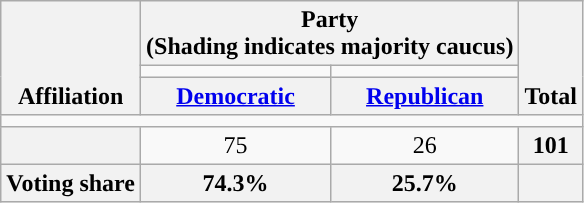<table class=wikitable style="text-align:center">
<tr style="vertical-align:bottom;">
<th rowspan=3>Affiliation</th>
<th colspan=2>Party <div>(Shading indicates majority caucus)</div></th>
<th rowspan=3>Total</th>
</tr>
<tr style="height:5px">
<td style="background-color:"></td>
<td style="background-color:"></td>
</tr>
<tr>
<th><a href='#'>Democratic</a></th>
<th><a href='#'>Republican</a></th>
</tr>
<tr>
<td colspan=5></td>
</tr>
<tr>
<th nowrap style="font-size:80%"></th>
<td>75</td>
<td>26</td>
<th>101</th>
</tr>
<tr>
<th>Voting share</th>
<th>74.3%</th>
<th>25.7%</th>
<th colspan=2></th>
</tr>
</table>
